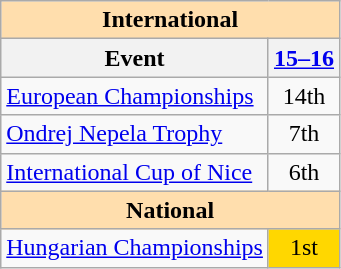<table class="wikitable" style="text-align:center">
<tr>
<th style="background-color: #ffdead; " colspan=2 align=center>International</th>
</tr>
<tr>
<th>Event</th>
<th><a href='#'>15–16</a></th>
</tr>
<tr>
<td align=left><a href='#'>European Championships</a></td>
<td>14th</td>
</tr>
<tr>
<td align=left> <a href='#'>Ondrej Nepela Trophy</a></td>
<td>7th</td>
</tr>
<tr>
<td align=left> <a href='#'>International Cup of Nice</a></td>
<td>6th</td>
</tr>
<tr>
<th style="background-color: #ffdead; " colspan=2 align=center>National</th>
</tr>
<tr>
<td align=left><a href='#'>Hungarian Championships</a></td>
<td bgcolor=gold>1st</td>
</tr>
</table>
